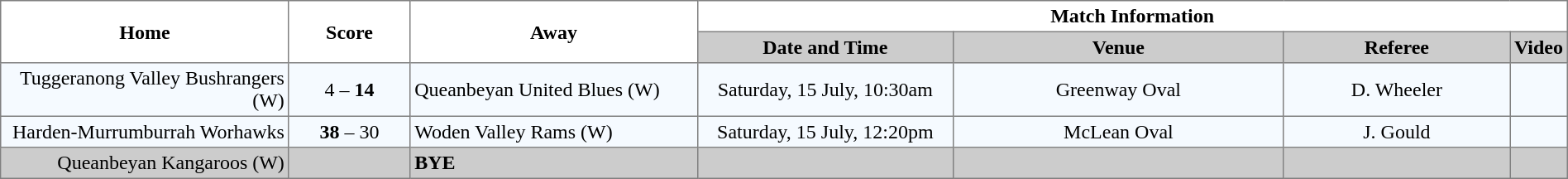<table border="1" cellpadding="3" cellspacing="0" width="100%" style="border-collapse:collapse;  text-align:center;">
<tr>
<th rowspan="2" width="19%">Home</th>
<th rowspan="2" width="8%">Score</th>
<th rowspan="2" width="19%">Away</th>
<th colspan="4">Match Information</th>
</tr>
<tr style="background:#CCCCCC">
<th width="17%">Date and Time</th>
<th width="22%">Venue</th>
<th width="50%">Referee</th>
<th>Video</th>
</tr>
<tr style="text-align:center; background:#f5faff;">
<td align="right">Tuggeranong Valley Bushrangers (W) </td>
<td>4 – <strong>14</strong></td>
<td align="left"> Queanbeyan United Blues (W)</td>
<td>Saturday, 15 July, 10:30am</td>
<td>Greenway Oval</td>
<td>D. Wheeler</td>
<td></td>
</tr>
<tr style="text-align:center; background:#f5faff;">
<td align="right">Harden-Murrumburrah Worhawks </td>
<td><strong>38</strong> – 30</td>
<td align="left"> Woden Valley Rams (W)</td>
<td>Saturday, 15 July, 12:20pm</td>
<td>McLean Oval</td>
<td>J. Gould</td>
<td></td>
</tr>
<tr style="text-align:center; background:#CCCCCC;">
<td align="right">Queanbeyan Kangaroos (W) </td>
<td></td>
<td align="left"><strong>BYE</strong></td>
<td></td>
<td></td>
<td></td>
<td></td>
</tr>
</table>
